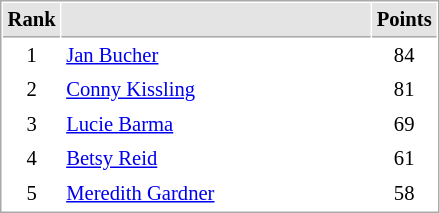<table cellspacing="1" cellpadding="3" style="border:1px solid #AAAAAA;font-size:86%">
<tr bgcolor="#E4E4E4">
<th style="border-bottom:1px solid #AAAAAA" width=10>Rank</th>
<th style="border-bottom:1px solid #AAAAAA" width=200></th>
<th style="border-bottom:1px solid #AAAAAA" width=20>Points</th>
</tr>
<tr>
<td align="center">1</td>
<td> <a href='#'>Jan Bucher</a></td>
<td align=center>84</td>
</tr>
<tr>
<td align="center">2</td>
<td> <a href='#'>Conny Kissling</a></td>
<td align=center>81</td>
</tr>
<tr>
<td align="center">3</td>
<td> <a href='#'>Lucie Barma</a></td>
<td align=center>69</td>
</tr>
<tr>
<td align="center">4</td>
<td> <a href='#'>Betsy Reid</a></td>
<td align=center>61</td>
</tr>
<tr>
<td align="center">5</td>
<td> <a href='#'>Meredith Gardner</a></td>
<td align=center>58</td>
</tr>
</table>
